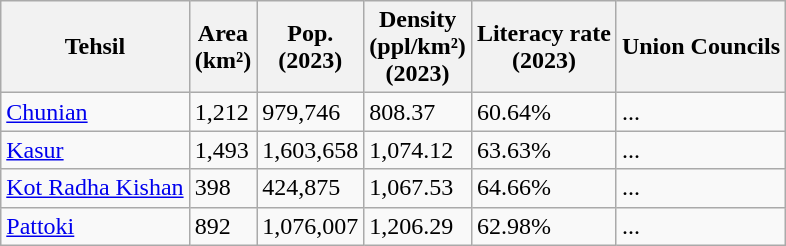<table class="wikitable sortable static-row-numbers static-row-header-hash">
<tr>
<th>Tehsil</th>
<th>Area<br>(km²)</th>
<th>Pop.<br>(2023)</th>
<th>Density<br>(ppl/km²)<br>(2023)</th>
<th>Literacy rate<br>(2023)</th>
<th>Union Councils</th>
</tr>
<tr>
<td><a href='#'>Chunian</a></td>
<td>1,212</td>
<td>979,746</td>
<td>808.37</td>
<td>60.64%</td>
<td>...</td>
</tr>
<tr>
<td><a href='#'>Kasur</a></td>
<td>1,493</td>
<td>1,603,658</td>
<td>1,074.12</td>
<td>63.63%</td>
<td>...</td>
</tr>
<tr>
<td><a href='#'>Kot Radha Kishan</a></td>
<td>398</td>
<td>424,875</td>
<td>1,067.53</td>
<td>64.66%</td>
<td>...</td>
</tr>
<tr>
<td><a href='#'>Pattoki</a></td>
<td>892</td>
<td>1,076,007</td>
<td>1,206.29</td>
<td>62.98%</td>
<td>...</td>
</tr>
</table>
